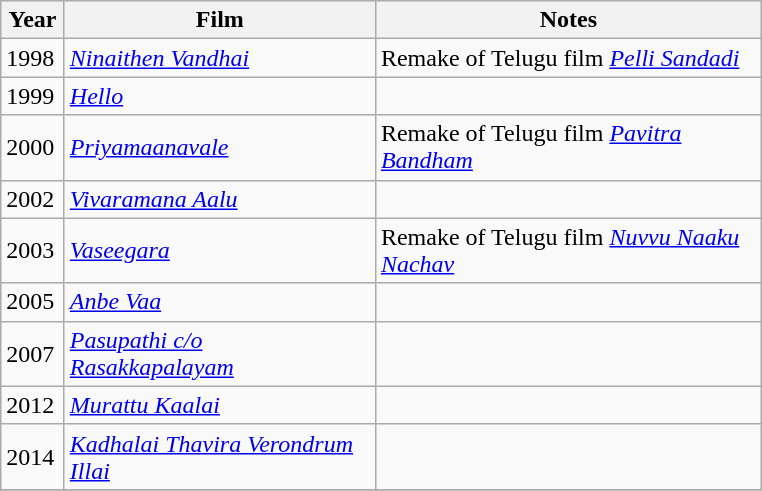<table class="wikitable sortable">
<tr>
<th rowspan="2" style="width:35px;">Year</th>
<th rowspan="2" style="width:200px;">Film</th>
<th rowspan="2"  style="text-align:center; width:250px;" class="unsortable">Notes</th>
</tr>
<tr>
</tr>
<tr>
<td>1998</td>
<td><em><a href='#'>Ninaithen Vandhai</a></em></td>
<td>Remake of Telugu film <em><a href='#'>Pelli Sandadi</a></em></td>
</tr>
<tr>
<td>1999</td>
<td><em><a href='#'>Hello</a></em></td>
<td></td>
</tr>
<tr>
<td>2000</td>
<td><em><a href='#'>Priyamaanavale</a></em></td>
<td>Remake of Telugu film <em><a href='#'>Pavitra Bandham</a></em></td>
</tr>
<tr>
<td>2002</td>
<td><em><a href='#'>Vivaramana Aalu</a></em></td>
<td></td>
</tr>
<tr>
<td>2003</td>
<td><em><a href='#'>Vaseegara</a></em></td>
<td>Remake of Telugu film <em><a href='#'>Nuvvu Naaku Nachav</a></em></td>
</tr>
<tr>
<td>2005</td>
<td><em><a href='#'>Anbe Vaa</a></em></td>
<td></td>
</tr>
<tr>
<td>2007</td>
<td><em><a href='#'>Pasupathi c/o Rasakkapalayam</a></em></td>
<td></td>
</tr>
<tr>
<td>2012</td>
<td><em><a href='#'>Murattu Kaalai</a></em></td>
<td></td>
</tr>
<tr>
<td>2014</td>
<td><em><a href='#'>Kadhalai Thavira Verondrum Illai</a></em></td>
<td></td>
</tr>
<tr>
</tr>
</table>
